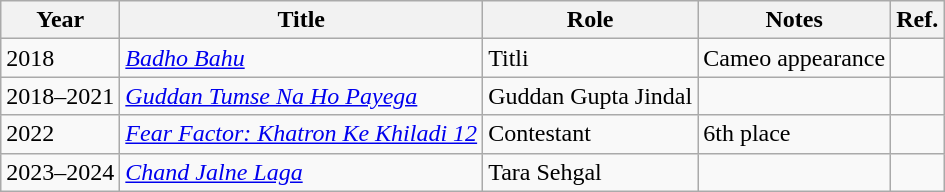<table class="wikitable sortable">
<tr>
<th>Year</th>
<th>Title</th>
<th>Role</th>
<th>Notes</th>
<th>Ref.</th>
</tr>
<tr>
<td>2018</td>
<td><em><a href='#'>Badho Bahu</a></em></td>
<td>Titli</td>
<td>Cameo appearance</td>
<td></td>
</tr>
<tr>
<td>2018–2021</td>
<td><em><a href='#'>Guddan Tumse Na Ho Payega</a></em></td>
<td>Guddan Gupta Jindal</td>
<td></td>
<td></td>
</tr>
<tr>
<td>2022</td>
<td><em><a href='#'>Fear Factor: Khatron Ke Khiladi 12</a></em></td>
<td>Contestant</td>
<td>6th place</td>
<td></td>
</tr>
<tr>
<td>2023–2024</td>
<td><em><a href='#'>Chand Jalne Laga</a></em></td>
<td>Tara Sehgal</td>
<td></td>
<td></td>
</tr>
</table>
